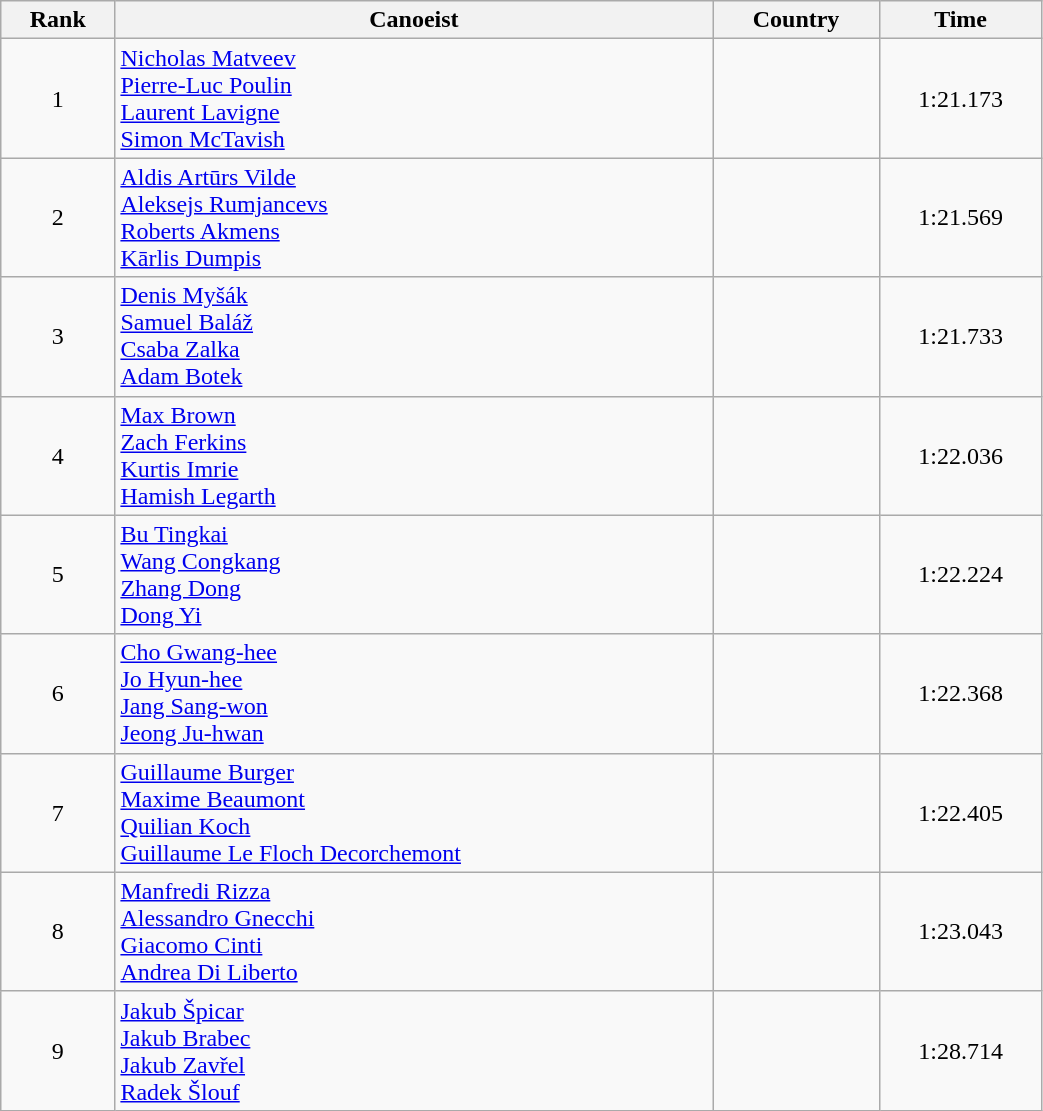<table class="wikitable" style="text-align:center;width: 55%">
<tr>
<th>Rank</th>
<th>Canoeist</th>
<th>Country</th>
<th>Time</th>
</tr>
<tr>
<td>1</td>
<td align="left"><a href='#'>Nicholas Matveev</a><br><a href='#'>Pierre-Luc Poulin</a><br><a href='#'>Laurent Lavigne</a><br><a href='#'>Simon McTavish</a></td>
<td align="left"></td>
<td>1:21.173</td>
</tr>
<tr>
<td>2</td>
<td align="left"><a href='#'>Aldis Artūrs Vilde</a><br><a href='#'>Aleksejs Rumjancevs</a><br><a href='#'>Roberts Akmens</a><br><a href='#'>Kārlis Dumpis</a></td>
<td align="left"></td>
<td>1:21.569</td>
</tr>
<tr>
<td>3</td>
<td align="left"><a href='#'>Denis Myšák</a><br><a href='#'>Samuel Baláž</a><br><a href='#'>Csaba Zalka</a><br><a href='#'>Adam Botek</a></td>
<td align="left"></td>
<td>1:21.733</td>
</tr>
<tr>
<td>4</td>
<td align="left"><a href='#'>Max Brown</a><br><a href='#'>Zach Ferkins</a><br><a href='#'>Kurtis Imrie</a><br><a href='#'>Hamish Legarth</a></td>
<td align="left"></td>
<td>1:22.036</td>
</tr>
<tr>
<td>5</td>
<td align="left"><a href='#'>Bu Tingkai</a><br><a href='#'>Wang Congkang</a><br><a href='#'>Zhang Dong</a><br><a href='#'>Dong Yi</a></td>
<td align="left"></td>
<td>1:22.224</td>
</tr>
<tr>
<td>6</td>
<td align="left"><a href='#'>Cho Gwang-hee</a><br><a href='#'>Jo Hyun-hee</a><br><a href='#'>Jang Sang-won</a><br><a href='#'>Jeong Ju-hwan</a></td>
<td align="left"></td>
<td>1:22.368</td>
</tr>
<tr>
<td>7</td>
<td align="left"><a href='#'>Guillaume Burger</a><br><a href='#'>Maxime Beaumont</a><br><a href='#'>Quilian Koch</a><br><a href='#'>Guillaume Le Floch Decorchemont</a></td>
<td align="left"></td>
<td>1:22.405</td>
</tr>
<tr>
<td>8</td>
<td align="left"><a href='#'>Manfredi Rizza</a><br><a href='#'>Alessandro Gnecchi</a><br><a href='#'>Giacomo Cinti</a><br><a href='#'>Andrea Di Liberto</a></td>
<td align="left"></td>
<td>1:23.043</td>
</tr>
<tr>
<td>9</td>
<td align="left"><a href='#'>Jakub Špicar</a><br><a href='#'>Jakub Brabec</a><br><a href='#'>Jakub Zavřel</a><br><a href='#'>Radek Šlouf</a></td>
<td align="left"></td>
<td>1:28.714</td>
</tr>
</table>
